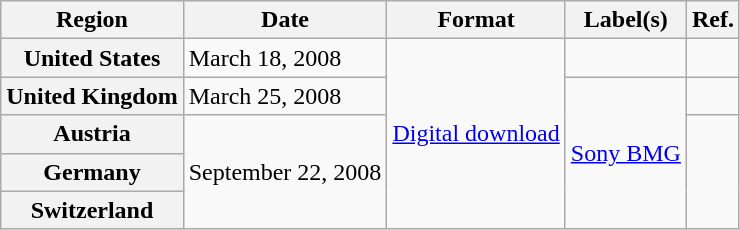<table class="wikitable plainrowheaders">
<tr>
<th>Region</th>
<th>Date</th>
<th>Format</th>
<th>Label(s)</th>
<th>Ref.</th>
</tr>
<tr>
<th scope="row">United States</th>
<td>March 18, 2008</td>
<td rowspan="5"><a href='#'>Digital download</a></td>
<td></td>
<td></td>
</tr>
<tr>
<th scope="row">United Kingdom</th>
<td>March 25, 2008</td>
<td rowspan="4"><a href='#'>Sony BMG</a></td>
<td></td>
</tr>
<tr>
<th scope="row">Austria</th>
<td rowspan="3">September 22, 2008</td>
<td rowspan="3"></td>
</tr>
<tr>
<th scope="row">Germany</th>
</tr>
<tr>
<th scope="row">Switzerland</th>
</tr>
</table>
